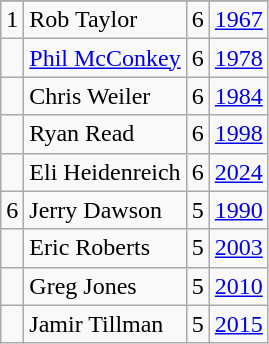<table class="wikitable">
<tr>
</tr>
<tr>
<td>1</td>
<td>Rob Taylor</td>
<td>6</td>
<td><a href='#'>1967</a></td>
</tr>
<tr>
<td></td>
<td><a href='#'>Phil McConkey</a></td>
<td>6</td>
<td><a href='#'>1978</a></td>
</tr>
<tr>
<td></td>
<td>Chris Weiler</td>
<td>6</td>
<td><a href='#'>1984</a></td>
</tr>
<tr>
<td></td>
<td>Ryan Read</td>
<td>6</td>
<td><a href='#'>1998</a></td>
</tr>
<tr>
<td></td>
<td>Eli Heidenreich</td>
<td>6</td>
<td><a href='#'>2024</a></td>
</tr>
<tr>
<td>6</td>
<td>Jerry Dawson</td>
<td>5</td>
<td><a href='#'>1990</a></td>
</tr>
<tr>
<td></td>
<td>Eric Roberts</td>
<td>5</td>
<td><a href='#'>2003</a></td>
</tr>
<tr>
<td></td>
<td>Greg Jones</td>
<td>5</td>
<td><a href='#'>2010</a></td>
</tr>
<tr>
<td></td>
<td>Jamir Tillman</td>
<td>5</td>
<td><a href='#'>2015</a></td>
</tr>
</table>
